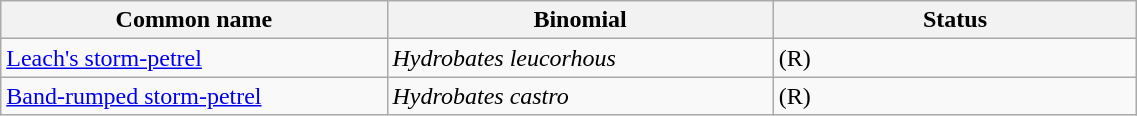<table width=60% class="wikitable">
<tr>
<th width=34%>Common name</th>
<th width=34%>Binomial</th>
<th width=32%>Status</th>
</tr>
<tr>
<td><a href='#'>Leach's storm-petrel</a></td>
<td><em>Hydrobates leucorhous</em></td>
<td>(R)</td>
</tr>
<tr>
<td><a href='#'>Band-rumped storm-petrel</a></td>
<td><em>Hydrobates castro</em></td>
<td>(R)</td>
</tr>
</table>
